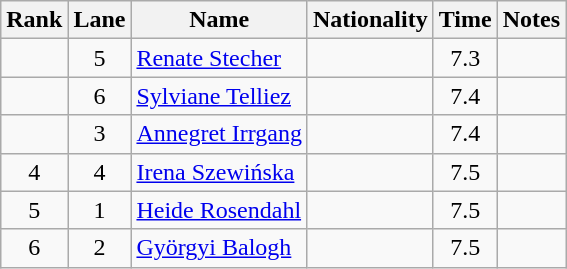<table class="wikitable sortable" style="text-align:center">
<tr>
<th>Rank</th>
<th>Lane</th>
<th>Name</th>
<th>Nationality</th>
<th>Time</th>
<th>Notes</th>
</tr>
<tr>
<td></td>
<td>5</td>
<td align="left"><a href='#'>Renate Stecher</a></td>
<td align=left></td>
<td>7.3</td>
<td></td>
</tr>
<tr>
<td></td>
<td>6</td>
<td align="left"><a href='#'>Sylviane Telliez</a></td>
<td align=left></td>
<td>7.4</td>
<td></td>
</tr>
<tr>
<td></td>
<td>3</td>
<td align="left"><a href='#'>Annegret Irrgang</a></td>
<td align=left></td>
<td>7.4</td>
<td></td>
</tr>
<tr>
<td>4</td>
<td>4</td>
<td align="left"><a href='#'>Irena Szewińska</a></td>
<td align=left></td>
<td>7.5</td>
<td></td>
</tr>
<tr>
<td>5</td>
<td>1</td>
<td align="left"><a href='#'>Heide Rosendahl</a></td>
<td align=left></td>
<td>7.5</td>
<td></td>
</tr>
<tr>
<td>6</td>
<td>2</td>
<td align="left"><a href='#'>Györgyi Balogh</a></td>
<td align=left></td>
<td>7.5</td>
<td></td>
</tr>
</table>
